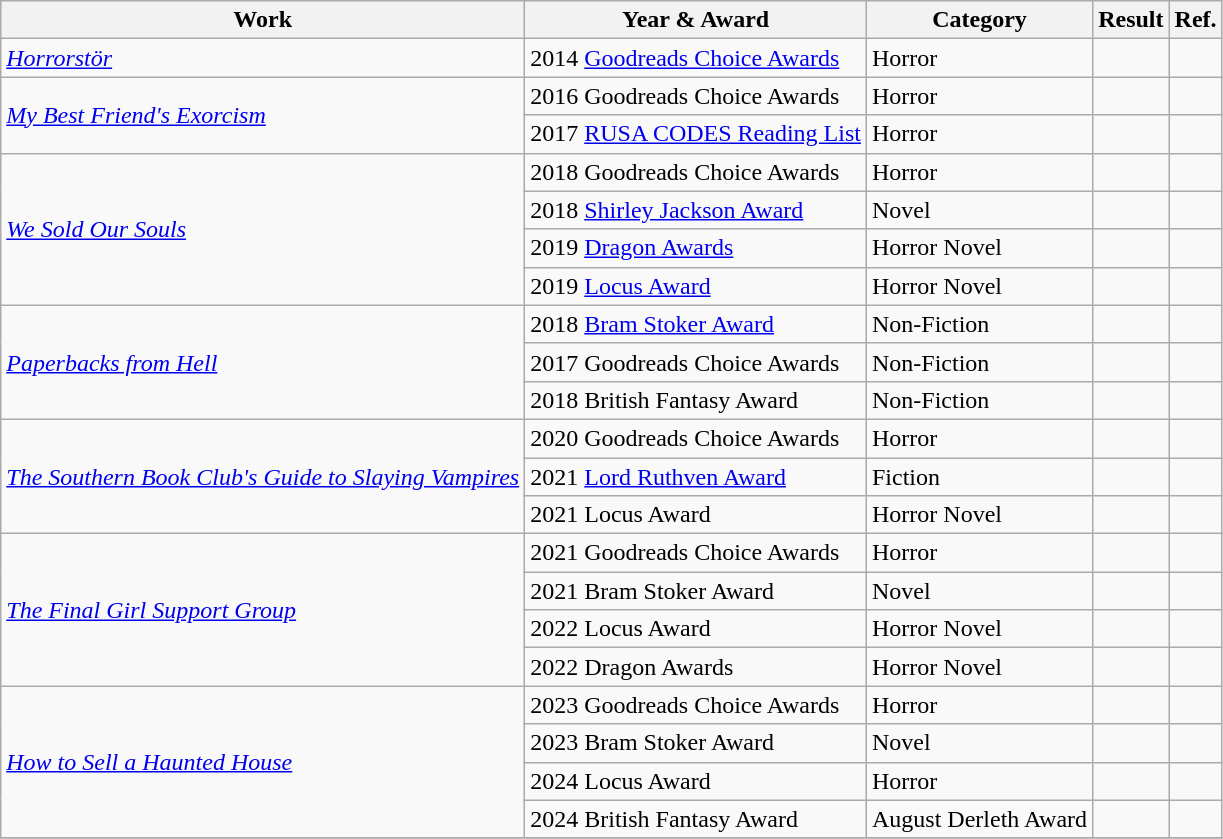<table class="wikitable">
<tr>
<th>Work</th>
<th>Year & Award</th>
<th>Category</th>
<th>Result</th>
<th>Ref.</th>
</tr>
<tr>
<td rowspan="1"><em><a href='#'>Horrorstör</a></em></td>
<td>2014 <a href='#'>Goodreads Choice Awards</a></td>
<td>Horror</td>
<td></td>
<td></td>
</tr>
<tr>
<td rowspan="2"><em><a href='#'>My Best Friend's Exorcism</a></em></td>
<td>2016 Goodreads Choice Awards</td>
<td>Horror</td>
<td></td>
<td></td>
</tr>
<tr>
<td>2017 <a href='#'>RUSA CODES Reading List</a></td>
<td>Horror</td>
<td></td>
<td></td>
</tr>
<tr>
<td rowspan="4"><em><a href='#'>We Sold Our Souls</a></em></td>
<td>2018 Goodreads Choice Awards</td>
<td>Horror</td>
<td></td>
<td></td>
</tr>
<tr>
<td>2018 <a href='#'>Shirley Jackson Award</a></td>
<td>Novel</td>
<td></td>
<td></td>
</tr>
<tr>
<td>2019 <a href='#'>Dragon Awards</a></td>
<td>Horror Novel</td>
<td></td>
<td></td>
</tr>
<tr>
<td>2019 <a href='#'>Locus Award</a></td>
<td>Horror Novel</td>
<td></td>
<td></td>
</tr>
<tr>
<td rowspan="3"><em><a href='#'>Paperbacks from Hell</a></em></td>
<td>2018 <a href='#'>Bram Stoker Award</a></td>
<td>Non-Fiction</td>
<td></td>
<td></td>
</tr>
<tr>
<td>2017 Goodreads Choice Awards</td>
<td>Non-Fiction</td>
<td></td>
<td></td>
</tr>
<tr>
<td>2018 British Fantasy Award</td>
<td>Non-Fiction</td>
<td></td>
<td></td>
</tr>
<tr>
<td rowspan="3"><em><a href='#'>The Southern Book Club's Guide to Slaying Vampires</a></em></td>
<td>2020 Goodreads Choice Awards</td>
<td>Horror</td>
<td></td>
<td></td>
</tr>
<tr>
<td>2021 <a href='#'>Lord Ruthven Award</a></td>
<td>Fiction</td>
<td></td>
<td></td>
</tr>
<tr>
<td>2021 Locus Award</td>
<td>Horror Novel</td>
<td></td>
<td></td>
</tr>
<tr>
<td rowspan="4"><em><a href='#'>The Final Girl Support Group</a></em></td>
<td>2021 Goodreads Choice Awards</td>
<td>Horror</td>
<td></td>
<td></td>
</tr>
<tr>
<td>2021 Bram Stoker Award</td>
<td>Novel</td>
<td></td>
<td></td>
</tr>
<tr>
<td>2022 Locus Award</td>
<td>Horror Novel</td>
<td></td>
<td></td>
</tr>
<tr>
<td>2022 Dragon Awards</td>
<td>Horror Novel</td>
<td></td>
<td></td>
</tr>
<tr>
<td rowspan="4"><em><a href='#'>How to Sell a Haunted House</a></em></td>
<td>2023 Goodreads Choice Awards</td>
<td>Horror</td>
<td></td>
<td></td>
</tr>
<tr>
<td>2023 Bram Stoker Award</td>
<td>Novel</td>
<td></td>
<td></td>
</tr>
<tr>
<td>2024 Locus Award</td>
<td>Horror</td>
<td></td>
<td></td>
</tr>
<tr>
<td>2024 British Fantasy Award</td>
<td>August Derleth Award</td>
<td></td>
<td></td>
</tr>
<tr>
</tr>
</table>
